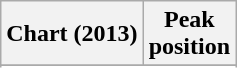<table class="wikitable">
<tr>
<th>Chart (2013)</th>
<th>Peak<br>position</th>
</tr>
<tr>
</tr>
<tr>
</tr>
<tr>
</tr>
</table>
